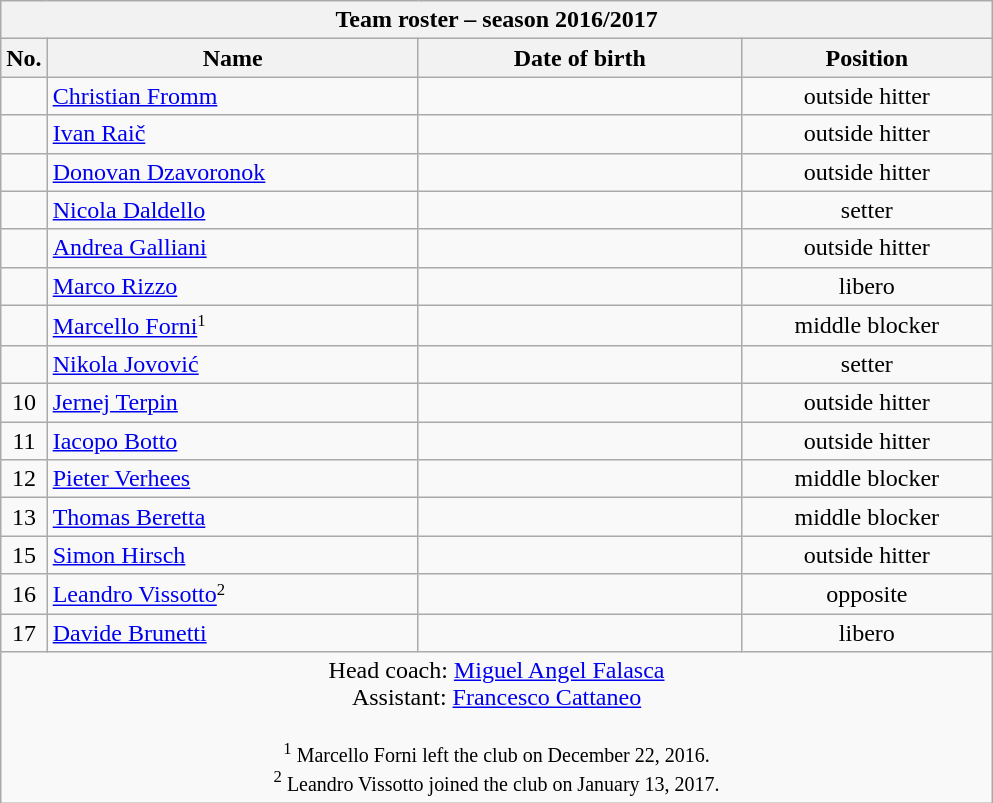<table class="wikitable collapsible collapsed sortable" style="font-size:100%; text-align:center;">
<tr>
<th colspan=6>Team roster – season 2016/2017</th>
</tr>
<tr>
<th>No.</th>
<th style="width:15em">Name</th>
<th style="width:13em">Date of birth</th>
<th style="width:10em">Position</th>
</tr>
<tr>
<td></td>
<td align=left> <a href='#'>Christian Fromm</a></td>
<td align=right></td>
<td>outside hitter</td>
</tr>
<tr>
<td></td>
<td align=left> <a href='#'>Ivan Raič</a></td>
<td align=right></td>
<td>outside hitter</td>
</tr>
<tr>
<td></td>
<td align=left> <a href='#'>Donovan Dzavoronok</a></td>
<td align=right></td>
<td>outside hitter</td>
</tr>
<tr>
<td></td>
<td align=left> <a href='#'>Nicola Daldello</a></td>
<td align=right></td>
<td>setter</td>
</tr>
<tr>
<td></td>
<td align=left> <a href='#'>Andrea Galliani</a></td>
<td align=right></td>
<td>outside hitter</td>
</tr>
<tr>
<td></td>
<td align=left> <a href='#'>Marco Rizzo</a></td>
<td align=right></td>
<td>libero</td>
</tr>
<tr>
<td></td>
<td align=left> <a href='#'>Marcello Forni</a><small><sup>1</sup></small></td>
<td align=right></td>
<td>middle blocker</td>
</tr>
<tr>
<td></td>
<td align=left> <a href='#'>Nikola Jovović</a></td>
<td align=right></td>
<td>setter</td>
</tr>
<tr>
<td>10</td>
<td align=left> <a href='#'>Jernej Terpin</a></td>
<td align=right></td>
<td>outside hitter</td>
</tr>
<tr>
<td>11</td>
<td align=left> <a href='#'>Iacopo Botto</a></td>
<td align=right></td>
<td>outside hitter</td>
</tr>
<tr>
<td>12</td>
<td align=left> <a href='#'>Pieter Verhees</a></td>
<td align=right></td>
<td>middle blocker</td>
</tr>
<tr>
<td>13</td>
<td align=left> <a href='#'>Thomas Beretta</a></td>
<td align=right></td>
<td>middle blocker</td>
</tr>
<tr>
<td>15</td>
<td align=left> <a href='#'>Simon Hirsch</a></td>
<td align=right></td>
<td>outside hitter</td>
</tr>
<tr>
<td>16</td>
<td align=left> <a href='#'>Leandro Vissotto</a><small><sup>2</sup></small></td>
<td align=right></td>
<td>opposite</td>
</tr>
<tr>
<td>17</td>
<td align=left> <a href='#'>Davide Brunetti</a></td>
<td align=right></td>
<td>libero</td>
</tr>
<tr>
<td colspan=4>Head coach: <a href='#'>Miguel Angel Falasca</a><br>Assistant: <a href='#'>Francesco Cattaneo</a><br><br><small><sup>1</sup> Marcello Forni left the club on December 22, 2016.</small><br>
<small><sup>2</sup> Leandro Vissotto joined the club on January 13, 2017.</small></td>
</tr>
</table>
